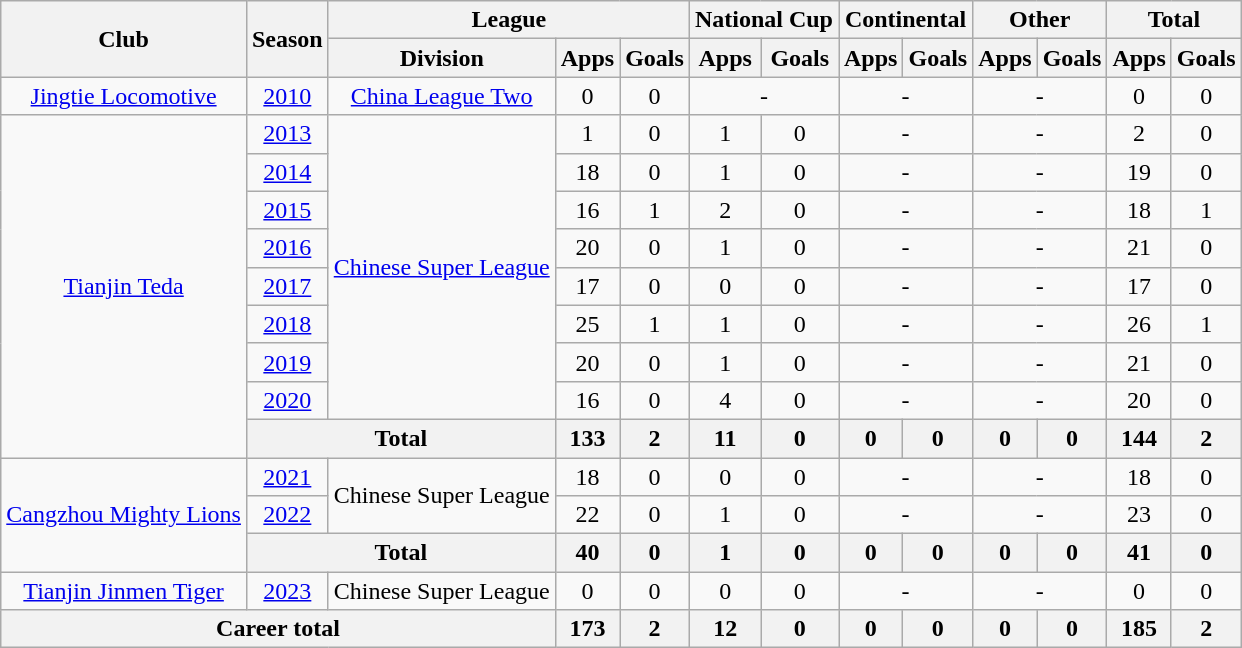<table class="wikitable" style="text-align: center">
<tr>
<th rowspan="2">Club</th>
<th rowspan="2">Season</th>
<th colspan="3">League</th>
<th colspan="2">National Cup</th>
<th colspan="2">Continental</th>
<th colspan="2">Other</th>
<th colspan="2">Total</th>
</tr>
<tr>
<th>Division</th>
<th>Apps</th>
<th>Goals</th>
<th>Apps</th>
<th>Goals</th>
<th>Apps</th>
<th>Goals</th>
<th>Apps</th>
<th>Goals</th>
<th>Apps</th>
<th>Goals</th>
</tr>
<tr>
<td><a href='#'>Jingtie Locomotive</a></td>
<td><a href='#'>2010</a></td>
<td><a href='#'>China League Two</a></td>
<td>0</td>
<td>0</td>
<td colspan="2">-</td>
<td colspan="2">-</td>
<td colspan="2">-</td>
<td>0</td>
<td>0</td>
</tr>
<tr>
<td rowspan=9><a href='#'>Tianjin Teda</a></td>
<td><a href='#'>2013</a></td>
<td rowspan=8><a href='#'>Chinese Super League</a></td>
<td>1</td>
<td>0</td>
<td>1</td>
<td>0</td>
<td colspan="2">-</td>
<td colspan="2">-</td>
<td>2</td>
<td>0</td>
</tr>
<tr>
<td><a href='#'>2014</a></td>
<td>18</td>
<td>0</td>
<td>1</td>
<td>0</td>
<td colspan="2">-</td>
<td colspan="2">-</td>
<td>19</td>
<td>0</td>
</tr>
<tr>
<td><a href='#'>2015</a></td>
<td>16</td>
<td>1</td>
<td>2</td>
<td>0</td>
<td colspan="2">-</td>
<td colspan="2">-</td>
<td>18</td>
<td>1</td>
</tr>
<tr>
<td><a href='#'>2016</a></td>
<td>20</td>
<td>0</td>
<td>1</td>
<td>0</td>
<td colspan="2">-</td>
<td colspan="2">-</td>
<td>21</td>
<td>0</td>
</tr>
<tr>
<td><a href='#'>2017</a></td>
<td>17</td>
<td>0</td>
<td>0</td>
<td>0</td>
<td colspan="2">-</td>
<td colspan="2">-</td>
<td>17</td>
<td>0</td>
</tr>
<tr>
<td><a href='#'>2018</a></td>
<td>25</td>
<td>1</td>
<td>1</td>
<td>0</td>
<td colspan="2">-</td>
<td colspan="2">-</td>
<td>26</td>
<td>1</td>
</tr>
<tr>
<td><a href='#'>2019</a></td>
<td>20</td>
<td>0</td>
<td>1</td>
<td>0</td>
<td colspan="2">-</td>
<td colspan="2">-</td>
<td>21</td>
<td>0</td>
</tr>
<tr>
<td><a href='#'>2020</a></td>
<td>16</td>
<td>0</td>
<td>4</td>
<td>0</td>
<td colspan="2">-</td>
<td colspan="2">-</td>
<td>20</td>
<td>0</td>
</tr>
<tr>
<th colspan=2>Total</th>
<th>133</th>
<th>2</th>
<th>11</th>
<th>0</th>
<th>0</th>
<th>0</th>
<th>0</th>
<th>0</th>
<th>144</th>
<th>2</th>
</tr>
<tr>
<td rowspan=3><a href='#'>Cangzhou Mighty Lions</a></td>
<td><a href='#'>2021</a></td>
<td rowspan=2>Chinese Super League</td>
<td>18</td>
<td>0</td>
<td>0</td>
<td>0</td>
<td colspan="2">-</td>
<td colspan="2">-</td>
<td>18</td>
<td>0</td>
</tr>
<tr>
<td><a href='#'>2022</a></td>
<td>22</td>
<td>0</td>
<td>1</td>
<td>0</td>
<td colspan="2">-</td>
<td colspan="2">-</td>
<td>23</td>
<td>0</td>
</tr>
<tr>
<th colspan=2>Total</th>
<th>40</th>
<th>0</th>
<th>1</th>
<th>0</th>
<th>0</th>
<th>0</th>
<th>0</th>
<th>0</th>
<th>41</th>
<th>0</th>
</tr>
<tr>
<td><a href='#'>Tianjin Jinmen Tiger</a></td>
<td><a href='#'>2023</a></td>
<td>Chinese Super League</td>
<td>0</td>
<td>0</td>
<td>0</td>
<td>0</td>
<td colspan="2">-</td>
<td colspan="2">-</td>
<td>0</td>
<td>0</td>
</tr>
<tr>
<th colspan=3>Career total</th>
<th>173</th>
<th>2</th>
<th>12</th>
<th>0</th>
<th>0</th>
<th>0</th>
<th>0</th>
<th>0</th>
<th>185</th>
<th>2</th>
</tr>
</table>
